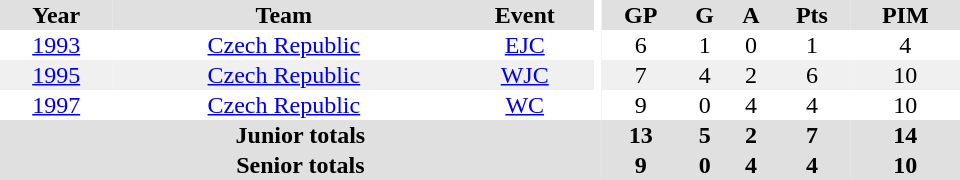<table border="0" cellpadding="1" cellspacing="0" ID="Table3" style="text-align:center; width:40em">
<tr bgcolor="#e0e0e0">
<th>Year</th>
<th>Team</th>
<th>Event</th>
<th rowspan="102" bgcolor="#ffffff"></th>
<th>GP</th>
<th>G</th>
<th>A</th>
<th>Pts</th>
<th>PIM</th>
</tr>
<tr>
<td><a href='#'>1993</a></td>
<td><a href='#'>Czech Republic</a></td>
<td><a href='#'>EJC</a></td>
<td>6</td>
<td>1</td>
<td>0</td>
<td>1</td>
<td>4</td>
</tr>
<tr bgcolor="#f0f0f0">
<td><a href='#'>1995</a></td>
<td><a href='#'>Czech Republic</a></td>
<td><a href='#'>WJC</a></td>
<td>7</td>
<td>4</td>
<td>2</td>
<td>6</td>
<td>10</td>
</tr>
<tr>
<td><a href='#'>1997</a></td>
<td><a href='#'>Czech Republic</a></td>
<td><a href='#'>WC</a></td>
<td>9</td>
<td>0</td>
<td>4</td>
<td>4</td>
<td>10</td>
</tr>
<tr bgcolor="#e0e0e0">
<th colspan="4">Junior totals</th>
<th>13</th>
<th>5</th>
<th>2</th>
<th>7</th>
<th>14</th>
</tr>
<tr bgcolor="#e0e0e0">
<th colspan="4">Senior totals</th>
<th>9</th>
<th>0</th>
<th>4</th>
<th>4</th>
<th>10</th>
</tr>
</table>
